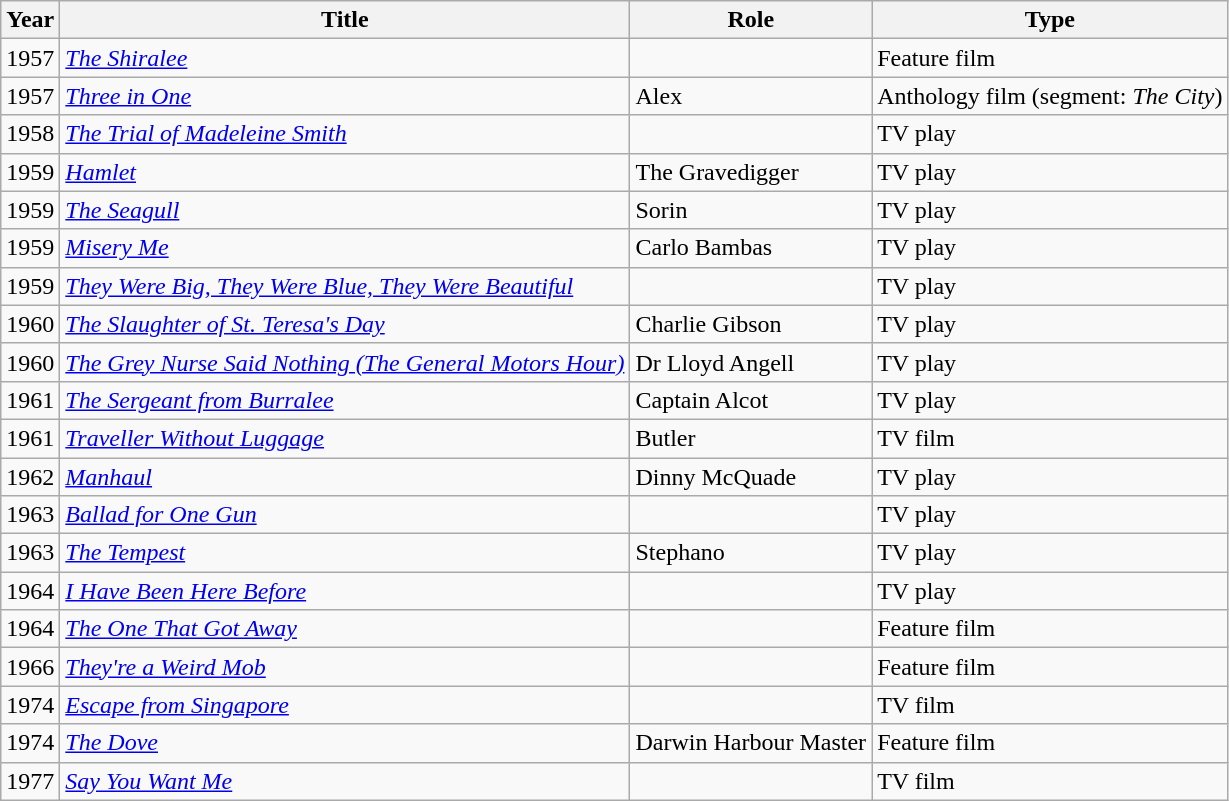<table class="wikitable">
<tr>
<th>Year</th>
<th>Title</th>
<th>Role</th>
<th>Type</th>
</tr>
<tr>
<td>1957</td>
<td><em><a href='#'>The Shiralee</a></em></td>
<td></td>
<td>Feature film</td>
</tr>
<tr>
<td>1957</td>
<td><em><a href='#'>Three in One</a></em></td>
<td>Alex</td>
<td>Anthology film (segment: <em>The City</em>)</td>
</tr>
<tr>
<td>1958</td>
<td><em><a href='#'>The Trial of Madeleine Smith</a></em></td>
<td></td>
<td>TV play</td>
</tr>
<tr>
<td>1959</td>
<td><em><a href='#'>Hamlet</a></em></td>
<td>The Gravedigger</td>
<td>TV play</td>
</tr>
<tr>
<td>1959</td>
<td><em><a href='#'>The Seagull</a></em></td>
<td>Sorin</td>
<td>TV play</td>
</tr>
<tr>
<td>1959</td>
<td><em><a href='#'>Misery Me</a></em></td>
<td>Carlo Bambas</td>
<td>TV play</td>
</tr>
<tr>
<td>1959</td>
<td><em><a href='#'>They Were Big, They Were Blue, They Were Beautiful</a></em></td>
<td></td>
<td>TV play</td>
</tr>
<tr>
<td>1960</td>
<td><em><a href='#'>The Slaughter of St. Teresa's Day</a></em></td>
<td>Charlie Gibson</td>
<td>TV play</td>
</tr>
<tr>
<td>1960</td>
<td><em><a href='#'>The Grey Nurse Said Nothing (The General Motors Hour)</a></em></td>
<td>Dr Lloyd Angell</td>
<td>TV play</td>
</tr>
<tr>
<td>1961</td>
<td><em><a href='#'>The Sergeant from Burralee</a></em></td>
<td>Captain Alcot</td>
<td>TV play</td>
</tr>
<tr>
<td>1961</td>
<td><em><a href='#'>Traveller Without Luggage</a></em></td>
<td>Butler</td>
<td>TV film</td>
</tr>
<tr>
<td>1962</td>
<td><em><a href='#'>Manhaul</a></em></td>
<td>Dinny McQuade</td>
<td>TV play</td>
</tr>
<tr>
<td>1963</td>
<td><em><a href='#'>Ballad for One Gun</a></em></td>
<td></td>
<td>TV play</td>
</tr>
<tr>
<td>1963</td>
<td><em><a href='#'>The Tempest</a></em></td>
<td>Stephano</td>
<td>TV play</td>
</tr>
<tr>
<td>1964</td>
<td><em><a href='#'>I Have Been Here Before</a></em></td>
<td></td>
<td>TV play</td>
</tr>
<tr>
<td>1964</td>
<td><em><a href='#'>The One That Got Away</a></em></td>
<td></td>
<td>Feature film</td>
</tr>
<tr>
<td>1966</td>
<td><em><a href='#'>They're a Weird Mob</a></em></td>
<td></td>
<td>Feature film</td>
</tr>
<tr>
<td>1974</td>
<td><em><a href='#'>Escape from Singapore</a></em></td>
<td></td>
<td>TV film</td>
</tr>
<tr>
<td>1974</td>
<td><em><a href='#'>The Dove</a></em></td>
<td>Darwin Harbour Master</td>
<td>Feature film</td>
</tr>
<tr>
<td>1977</td>
<td><em><a href='#'>Say You Want Me</a></em></td>
<td></td>
<td>TV film</td>
</tr>
</table>
